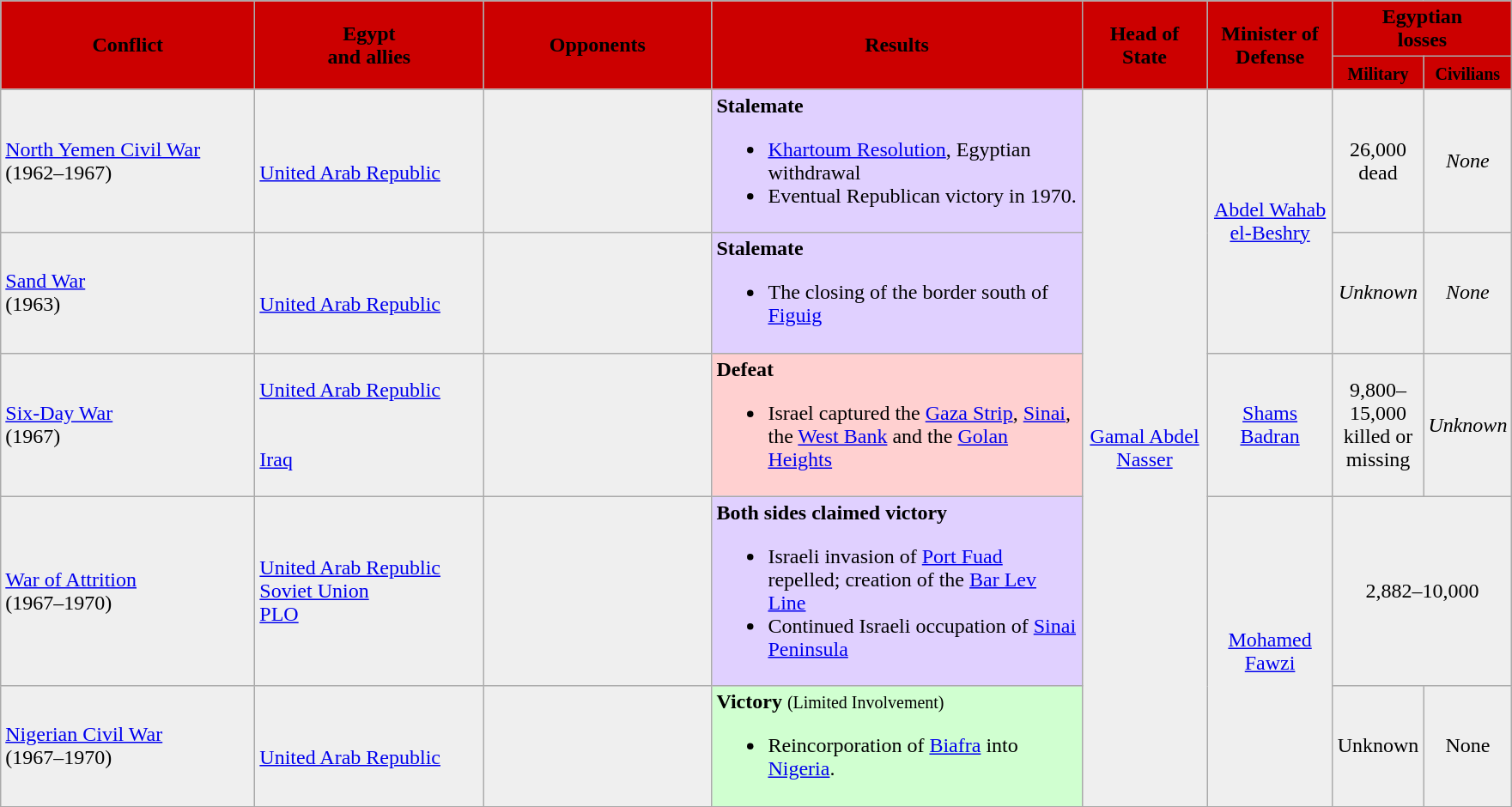<table class="wikitable">
<tr>
<th style="background:#CC0000" rowspan="2" width=190px><span>Conflict</span></th>
<th style="background:#CC0000" rowspan="2" width=170px><span>Egypt<br>and allies</span></th>
<th style="background:#CC0000" rowspan="2" width=170px><span>Opponents</span></th>
<th style="background:#CC0000" rowspan="2" width=280px><span>Results</span></th>
<th style="background:#CC0000" rowspan="2" width=90px><span>Head of State</span></th>
<th style="background:#CC0000" rowspan="2" width=90px><span>Minister of<br>Defense</span></th>
<th style="background:#CC0000" colspan="2"><span>Egyptian<br>losses</span></th>
</tr>
<tr>
<th style="background:#CC0000" rowspan="1" width=55px><span><small>Military</small></span></th>
<th style="background:#CC0000" rowspan="1" width=><span><small>Civilians</small></span></th>
</tr>
<tr>
<td style="background:#efefef"><a href='#'>North Yemen Civil War</a><br>(1962–1967)</td>
<td style="background:#efefef"><br> <a href='#'>United Arab Republic</a></td>
<td style="background:#efefef"> <br></td>
<td style="background:#E0D0FF"><strong>Stalemate</strong><br><ul><li><a href='#'>Khartoum Resolution</a>, Egyptian withdrawal</li><li>Eventual Republican victory in 1970.</li></ul></td>
<td style="background:#efefef;text-align:center;" rowspan=5><a href='#'>Gamal Abdel Nasser</a></td>
<td style="background:#efefef;text-align:center;" rowspan=2><a href='#'>Abdel Wahab el-Beshry</a></td>
<td style="background:#efefef;text-align:center;">26,000 dead</td>
<td style="background:#efefef;text-align:center;"><em>None</em></td>
</tr>
<tr>
<td style="background:#efefef"><a href='#'>Sand War</a><br>(1963)</td>
<td style="background:#efefef"><br> <a href='#'>United Arab Republic</a></td>
<td style="background:#efefef"></td>
<td style="background:#E0D0FF"><strong>Stalemate</strong><br><ul><li>The closing of the border south of <a href='#'>Figuig</a></li></ul></td>
<td style="background:#efefef;text-align:center;"><em>Unknown</em></td>
<td style="background:#efefef;text-align:center;"><em>None</em></td>
</tr>
<tr>
<td style="background:#efefef"><a href='#'>Six-Day War</a> <br>(1967)</td>
<td style="background:#efefef"> <a href='#'>United Arab Republic</a><br><br><br> <a href='#'>Iraq</a><br></td>
<td style="background:#efefef"></td>
<td style="background:#FFD0D0"><strong>Defeat</strong><br><ul><li>Israel captured the <a href='#'>Gaza Strip</a>, <a href='#'>Sinai</a>, the <a href='#'>West Bank</a> and the <a href='#'>Golan Heights</a></li></ul></td>
<td style="background:#efefef;text-align:center;"><a href='#'>Shams Badran</a></td>
<td style="background:#efefef;text-align:center;">9,800–15,000 killed or missing</td>
<td style="background:#efefef;text-align:center;"><em>Unknown</em></td>
</tr>
<tr>
<td style="background:#efefef"><a href='#'>War of Attrition</a> <br>(1967–1970)</td>
<td style="background:#efefef"> <a href='#'>United Arab Republic</a><br> <a href='#'>Soviet Union</a><br> <a href='#'>PLO</a><br></td>
<td style="background:#efefef"></td>
<td style="background:#E0D0FF"><strong>Both sides claimed victory</strong><br><ul><li>Israeli invasion of <a href='#'>Port Fuad</a> repelled; creation of the <a href='#'>Bar Lev Line</a></li><li>Continued Israeli occupation of <a href='#'>Sinai Peninsula</a></li></ul></td>
<td style="background:#efefef;text-align:center;" rowspan=2><a href='#'>Mohamed Fawzi</a></td>
<td style="background:#efefef;text-align:center;" colspan=2>2,882–10,000</td>
</tr>
<tr>
<td style="background:#efefef"><a href='#'>Nigerian Civil War</a><br>(1967–1970)</td>
<td style="background:#efefef"><br> <a href='#'>United Arab Republic</a></td>
<td style="background:#efefef"></td>
<td style="background:#D0FFD0"><strong>Victory</strong> <small>(Limited Involvement)</small><br><ul><li>Reincorporation of <a href='#'>Biafra</a> into <a href='#'>Nigeria</a>.</li></ul></td>
<td style="background:#efefef;text-align:center;">Unknown</td>
<td style="background:#efefef;text-align:center;">None</td>
</tr>
<tr>
</tr>
</table>
